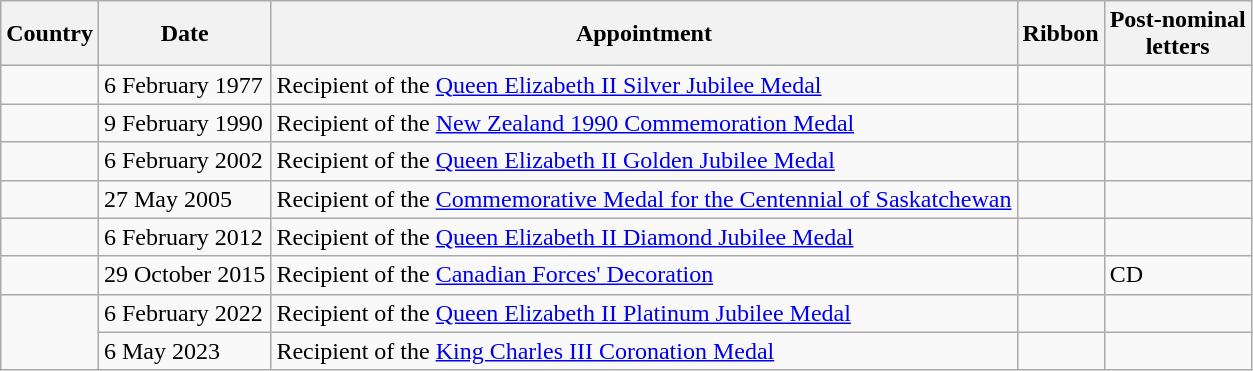<table class="wikitable sortable" style="margin:0.5em 1em 0.5em 0; border:1px solid #005566; border-collapse:collapse;">
<tr>
<th>Country</th>
<th>Date</th>
<th>Appointment</th>
<th>Ribbon</th>
<th>Post-nominal<br>letters</th>
</tr>
<tr>
<td></td>
<td>6 February 1977</td>
<td>Recipient of the <a href='#'>Queen Elizabeth II Silver Jubilee Medal</a></td>
<td></td>
<td></td>
</tr>
<tr>
<td></td>
<td>9 February 1990</td>
<td>Recipient of the <a href='#'>New Zealand 1990 Commemoration Medal</a></td>
<td></td>
<td></td>
</tr>
<tr>
<td></td>
<td>6 February 2002</td>
<td>Recipient of the <a href='#'>Queen Elizabeth II Golden Jubilee Medal</a></td>
<td></td>
<td></td>
</tr>
<tr>
<td></td>
<td>27 May 2005</td>
<td>Recipient of the <a href='#'>Commemorative Medal for the Centennial of Saskatchewan</a></td>
<td></td>
<td></td>
</tr>
<tr>
<td></td>
<td>6 February 2012</td>
<td>Recipient of the <a href='#'>Queen Elizabeth II Diamond Jubilee Medal</a></td>
<td></td>
<td></td>
</tr>
<tr>
<td></td>
<td>29 October 2015</td>
<td>Recipient of the <a href='#'>Canadian Forces' Decoration</a></td>
<td></td>
<td>CD</td>
</tr>
<tr>
<td rowspan="2"></td>
<td>6 February 2022</td>
<td>Recipient of the <a href='#'>Queen Elizabeth II Platinum Jubilee Medal</a></td>
<td></td>
<td></td>
</tr>
<tr>
<td>6 May 2023</td>
<td>Recipient of the <a href='#'>King Charles III Coronation Medal</a></td>
<td></td>
<td></td>
</tr>
</table>
